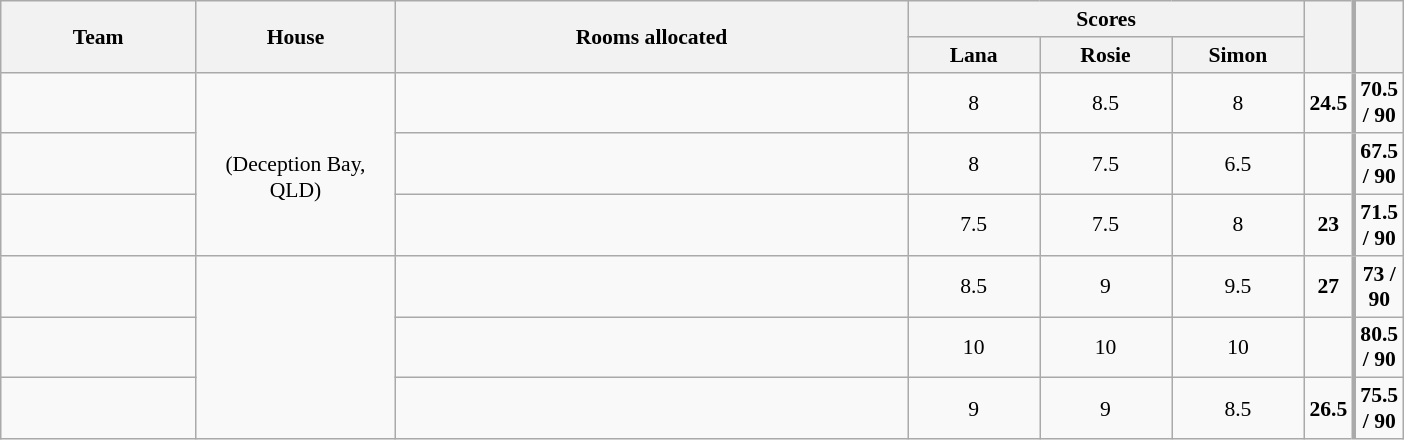<table class="wikitable plainrowheaders" style="text-align:center; font-size:90%; width:65em;">
<tr>
<th rowspan="2">Team</th>
<th rowspan="2">House</th>
<th rowspan="2" style="width:40%;">Rooms allocated</th>
<th colspan="3" style="width:30%;">Scores</th>
<th rowspan="2" style="width:15%;"></th>
<th rowspan="2" style="width:15%; border-left:3px solid #aaa;"></th>
</tr>
<tr>
<th style="width:10%;">Lana</th>
<th style="width:10%;">Rosie</th>
<th style="width:10%;">Simon</th>
</tr>
<tr>
<td style="width:15%;"></td>
<td rowspan=3 style="width:15%;"><br>(Deception Bay, QLD)</td>
<td></td>
<td>8</td>
<td>8.5</td>
<td>8</td>
<td><strong>24.5</strong></td>
<td style="border-left:3px solid #aaa;"><strong> 70.5 / 90</strong></td>
</tr>
<tr>
<td style="width:15%;"></td>
<td></td>
<td>8</td>
<td>7.5</td>
<td>6.5</td>
<td></td>
<td style="border-left:3px solid #aaa;"><strong> 67.5 / 90</strong></td>
</tr>
<tr>
<td style="width:15%;"></td>
<td></td>
<td>7.5</td>
<td>7.5</td>
<td>8</td>
<td><strong>23</strong></td>
<td style="border-left:3px solid #aaa;"><strong> 71.5 / 90</strong></td>
</tr>
<tr>
<td style="width:15%;"></td>
<td rowspan=3 style="width:15%;"><br></td>
<td></td>
<td>8.5</td>
<td>9</td>
<td>9.5</td>
<td><strong>27</strong></td>
<td style="border-left:3px solid #aaa;"><strong> 73 / 90</strong></td>
</tr>
<tr>
<td style="width:15%;"></td>
<td></td>
<td>10</td>
<td>10</td>
<td>10</td>
<td></td>
<td style="border-left:3px solid #aaa;"><strong> 80.5 / 90</strong></td>
</tr>
<tr>
<td style="width:15%;"></td>
<td></td>
<td>9</td>
<td>9</td>
<td>8.5</td>
<td><strong>26.5</strong></td>
<td style="border-left:3px solid #aaa;"><strong> 75.5 / 90</strong></td>
</tr>
</table>
